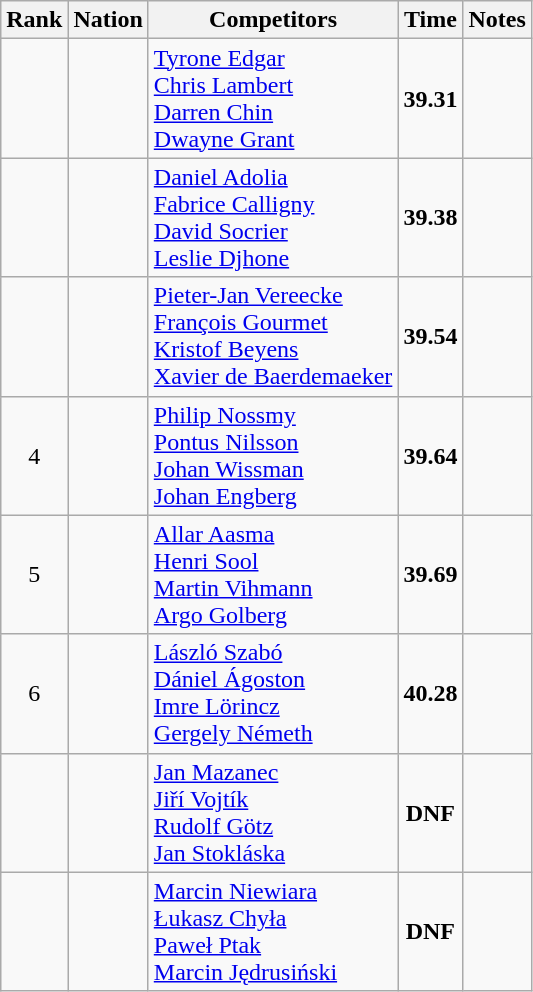<table class="wikitable sortable" style="text-align:center">
<tr>
<th>Rank</th>
<th>Nation</th>
<th>Competitors</th>
<th>Time</th>
<th>Notes</th>
</tr>
<tr>
<td></td>
<td align=left></td>
<td align=left><a href='#'>Tyrone Edgar</a><br><a href='#'>Chris Lambert</a><br><a href='#'>Darren Chin</a><br><a href='#'>Dwayne Grant</a></td>
<td><strong>39.31</strong></td>
<td></td>
</tr>
<tr>
<td></td>
<td align=left></td>
<td align=left><a href='#'>Daniel Adolia</a><br><a href='#'>Fabrice Calligny</a><br><a href='#'>David Socrier</a><br><a href='#'>Leslie Djhone</a></td>
<td><strong>39.38</strong></td>
<td></td>
</tr>
<tr>
<td></td>
<td align=left></td>
<td align=left><a href='#'>Pieter-Jan Vereecke</a><br><a href='#'>François Gourmet</a><br><a href='#'>Kristof Beyens</a><br><a href='#'>Xavier de Baerdemaeker</a></td>
<td><strong>39.54</strong></td>
<td></td>
</tr>
<tr>
<td>4</td>
<td align=left></td>
<td align=left><a href='#'>Philip Nossmy</a><br><a href='#'>Pontus Nilsson</a><br><a href='#'>Johan Wissman</a><br><a href='#'>Johan Engberg</a></td>
<td><strong>39.64</strong></td>
<td></td>
</tr>
<tr>
<td>5</td>
<td align=left></td>
<td align=left><a href='#'>Allar Aasma</a><br><a href='#'>Henri Sool</a><br><a href='#'>Martin Vihmann</a><br><a href='#'>Argo Golberg</a></td>
<td><strong>39.69</strong></td>
<td></td>
</tr>
<tr>
<td>6</td>
<td align=left></td>
<td align=left><a href='#'>László Szabó</a><br><a href='#'>Dániel Ágoston</a><br><a href='#'>Imre Lörincz</a><br><a href='#'>Gergely Németh</a></td>
<td><strong>40.28</strong></td>
<td></td>
</tr>
<tr>
<td></td>
<td align=left></td>
<td align=left><a href='#'>Jan Mazanec</a><br><a href='#'>Jiří Vojtík</a><br><a href='#'>Rudolf Götz</a><br><a href='#'>Jan Stokláska</a></td>
<td><strong>DNF</strong></td>
<td></td>
</tr>
<tr>
<td></td>
<td align=left></td>
<td align=left><a href='#'>Marcin Niewiara</a><br><a href='#'>Łukasz Chyła</a><br><a href='#'>Paweł Ptak</a><br><a href='#'>Marcin Jędrusiński</a></td>
<td><strong>DNF</strong></td>
<td></td>
</tr>
</table>
